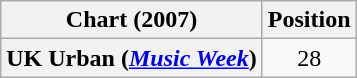<table class="wikitable plainrowheaders" style="text-align:center">
<tr>
<th>Chart (2007)</th>
<th>Position</th>
</tr>
<tr>
<th scope="row">UK Urban (<em><a href='#'>Music Week</a></em>)</th>
<td>28</td>
</tr>
</table>
